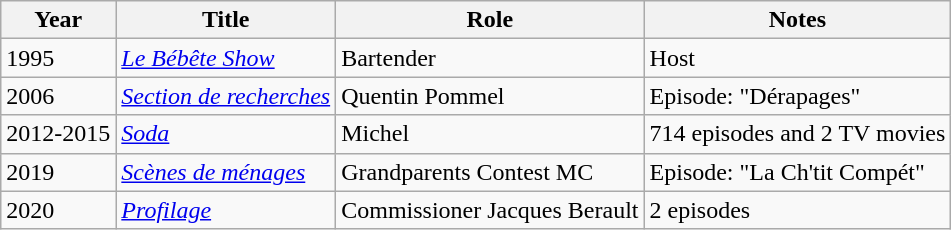<table class="wikitable sortable">
<tr>
<th>Year</th>
<th>Title</th>
<th>Role</th>
<th class="unsortable">Notes</th>
</tr>
<tr>
<td>1995</td>
<td><em><a href='#'>Le Bébête Show</a></em></td>
<td>Bartender</td>
<td>Host</td>
</tr>
<tr>
<td>2006</td>
<td><em><a href='#'>Section de recherches</a></em></td>
<td>Quentin Pommel</td>
<td>Episode: "Dérapages"</td>
</tr>
<tr>
<td>2012-2015</td>
<td><em><a href='#'>Soda</a></em></td>
<td>Michel</td>
<td>714 episodes and 2 TV movies</td>
</tr>
<tr>
<td>2019</td>
<td><em><a href='#'>Scènes de ménages</a></em></td>
<td>Grandparents Contest MC</td>
<td>Episode: "La Ch'tit Compét"</td>
</tr>
<tr>
<td>2020</td>
<td><a href='#'><em>Profilage</em></a></td>
<td>Commissioner Jacques Berault</td>
<td>2 episodes</td>
</tr>
</table>
